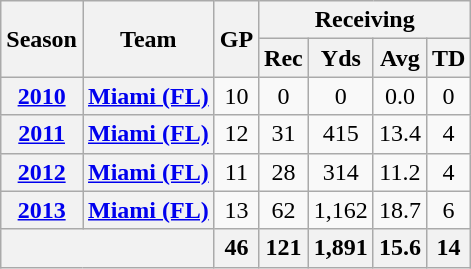<table class="wikitable" style="text-align:center;">
<tr>
<th rowspan="2">Season</th>
<th rowspan="2">Team</th>
<th rowspan="2">GP</th>
<th colspan="4">Receiving</th>
</tr>
<tr>
<th>Rec</th>
<th>Yds</th>
<th>Avg</th>
<th>TD</th>
</tr>
<tr>
<th><a href='#'>2010</a></th>
<th><a href='#'>Miami (FL)</a></th>
<td>10</td>
<td>0</td>
<td>0</td>
<td>0.0</td>
<td>0</td>
</tr>
<tr>
<th><a href='#'>2011</a></th>
<th><a href='#'>Miami (FL)</a></th>
<td>12</td>
<td>31</td>
<td>415</td>
<td>13.4</td>
<td>4</td>
</tr>
<tr>
<th><a href='#'>2012</a></th>
<th><a href='#'>Miami (FL)</a></th>
<td>11</td>
<td>28</td>
<td>314</td>
<td>11.2</td>
<td>4</td>
</tr>
<tr>
<th><a href='#'>2013</a></th>
<th><a href='#'>Miami (FL)</a></th>
<td>13</td>
<td>62</td>
<td>1,162</td>
<td>18.7</td>
<td>6</td>
</tr>
<tr>
<th colspan="2"></th>
<th>46</th>
<th>121</th>
<th>1,891</th>
<th>15.6</th>
<th>14</th>
</tr>
</table>
